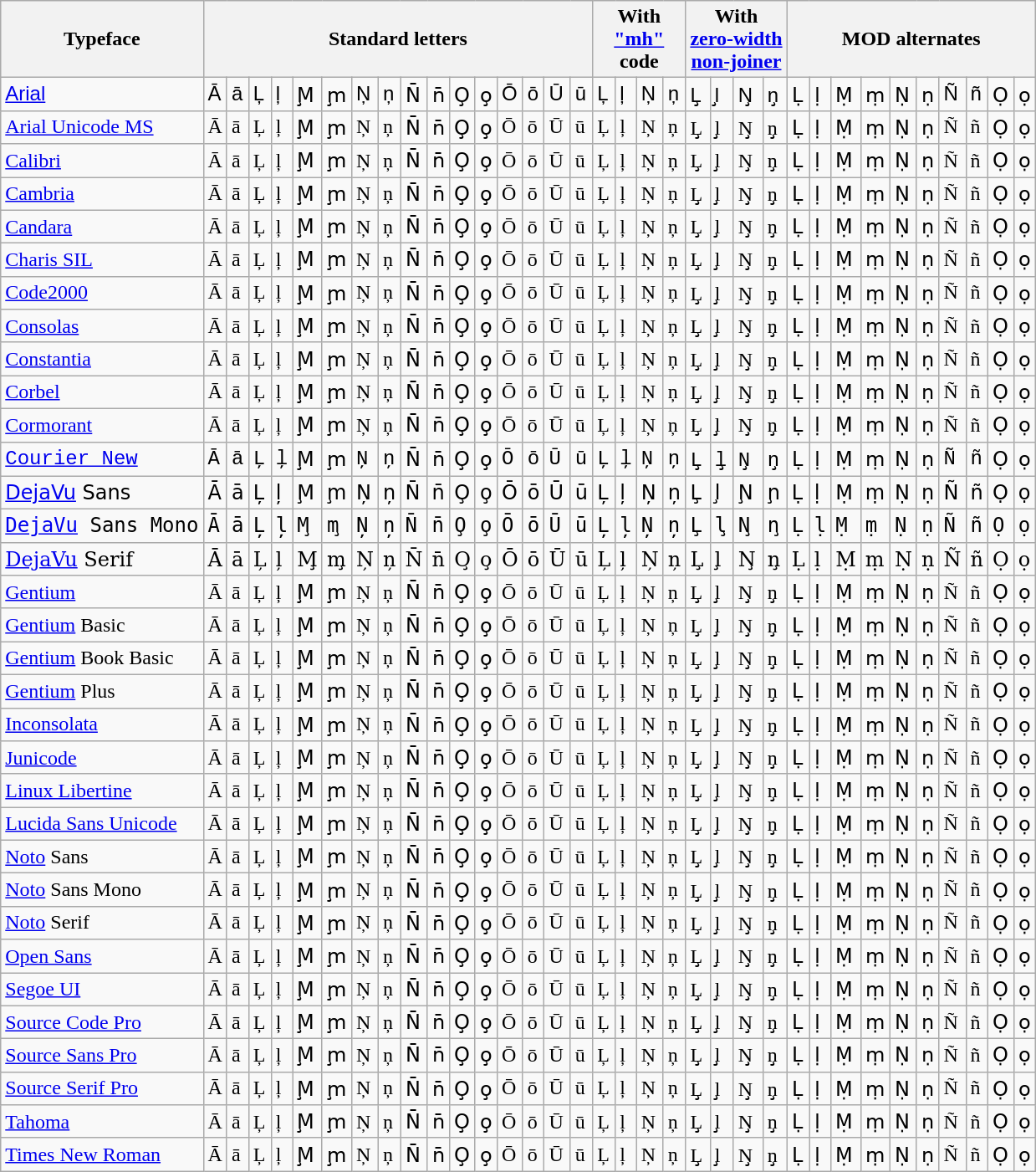<table class="wikitable mw-collapsible mw">
<tr style="border-collapse: collapse;">
<th>Typeface</th>
<th colspan="16">Standard letters</th>
<th colspan="4">With<br><a href='#'>"mh"</a><br>code</th>
<th colspan="4">With<br><a href='#'>zero-width<br>non-joiner</a></th>
<th colspan="10">MOD alternates</th>
</tr>
<tr style="font-family: 'Arial';">
<td><a href='#'>Arial</a></td>
<td>Ā</td>
<td>ā</td>
<td>Ļ</td>
<td>ļ</td>
<td>M̧</td>
<td>m̧</td>
<td>Ņ</td>
<td>ņ</td>
<td>N̄</td>
<td>n̄</td>
<td>O̧</td>
<td>o̧</td>
<td>Ō</td>
<td>ō</td>
<td>Ū</td>
<td>ū</td>
<td lang="mh">Ļ</td>
<td lang="mh">ļ</td>
<td lang="mh">Ņ</td>
<td lang="mh">ņ</td>
<td>L‌̧</td>
<td>l‌̧</td>
<td>N‌̧</td>
<td>n‌̧</td>
<td>Ḷ</td>
<td>ḷ</td>
<td>Ṃ</td>
<td>ṃ</td>
<td>Ṇ</td>
<td>ṇ</td>
<td>Ñ</td>
<td>ñ</td>
<td>Ọ</td>
<td>ọ</td>
</tr>
<tr style="font-family: 'Arial Unicode MS';">
<td><a href='#'>Arial Unicode MS</a></td>
<td>Ā</td>
<td>ā</td>
<td>Ļ</td>
<td>ļ</td>
<td>M̧</td>
<td>m̧</td>
<td>Ņ</td>
<td>ņ</td>
<td>N̄</td>
<td>n̄</td>
<td>O̧</td>
<td>o̧</td>
<td>Ō</td>
<td>ō</td>
<td>Ū</td>
<td>ū</td>
<td lang="mh">Ļ</td>
<td lang="mh">ļ</td>
<td lang="mh">Ņ</td>
<td lang="mh">ņ</td>
<td>L‌̧</td>
<td>l‌̧</td>
<td>N‌̧</td>
<td>n‌̧</td>
<td>Ḷ</td>
<td>ḷ</td>
<td>Ṃ</td>
<td>ṃ</td>
<td>Ṇ</td>
<td>ṇ</td>
<td>Ñ</td>
<td>ñ</td>
<td>Ọ</td>
<td>ọ</td>
</tr>
<tr style="font-family: 'Calibri';">
<td><a href='#'>Calibri</a></td>
<td>Ā</td>
<td>ā</td>
<td>Ļ</td>
<td>ļ</td>
<td>M̧</td>
<td>m̧</td>
<td>Ņ</td>
<td>ņ</td>
<td>N̄</td>
<td>n̄</td>
<td>O̧</td>
<td>o̧</td>
<td>Ō</td>
<td>ō</td>
<td>Ū</td>
<td>ū</td>
<td lang="mh">Ļ</td>
<td lang="mh">ļ</td>
<td lang="mh">Ņ</td>
<td lang="mh">ņ</td>
<td>L‌̧</td>
<td>l‌̧</td>
<td>N‌̧</td>
<td>n‌̧</td>
<td>Ḷ</td>
<td>ḷ</td>
<td>Ṃ</td>
<td>ṃ</td>
<td>Ṇ</td>
<td>ṇ</td>
<td>Ñ</td>
<td>ñ</td>
<td>Ọ</td>
<td>ọ</td>
</tr>
<tr style="font-family: 'Cambria';">
<td><a href='#'>Cambria</a></td>
<td>Ā</td>
<td>ā</td>
<td>Ļ</td>
<td>ļ</td>
<td>M̧</td>
<td>m̧</td>
<td>Ņ</td>
<td>ņ</td>
<td>N̄</td>
<td>n̄</td>
<td>O̧</td>
<td>o̧</td>
<td>Ō</td>
<td>ō</td>
<td>Ū</td>
<td>ū</td>
<td lang="mh">Ļ</td>
<td lang="mh">ļ</td>
<td lang="mh">Ņ</td>
<td lang="mh">ņ</td>
<td>L‌̧</td>
<td>l‌̧</td>
<td>N‌̧</td>
<td>n‌̧</td>
<td>Ḷ</td>
<td>ḷ</td>
<td>Ṃ</td>
<td>ṃ</td>
<td>Ṇ</td>
<td>ṇ</td>
<td>Ñ</td>
<td>ñ</td>
<td>Ọ</td>
<td>ọ</td>
</tr>
<tr style="font-family: 'Candara';">
<td><a href='#'>Candara</a></td>
<td>Ā</td>
<td>ā</td>
<td>Ļ</td>
<td>ļ</td>
<td>M̧</td>
<td>m̧</td>
<td>Ņ</td>
<td>ņ</td>
<td>N̄</td>
<td>n̄</td>
<td>O̧</td>
<td>o̧</td>
<td>Ō</td>
<td>ō</td>
<td>Ū</td>
<td>ū</td>
<td lang="mh">Ļ</td>
<td lang="mh">ļ</td>
<td lang="mh">Ņ</td>
<td lang="mh">ņ</td>
<td>L‌̧</td>
<td>l‌̧</td>
<td>N‌̧</td>
<td>n‌̧</td>
<td>Ḷ</td>
<td>ḷ</td>
<td>Ṃ</td>
<td>ṃ</td>
<td>Ṇ</td>
<td>ṇ</td>
<td>Ñ</td>
<td>ñ</td>
<td>Ọ</td>
<td>ọ</td>
</tr>
<tr style="font-family: 'Charis SIL';">
<td><a href='#'>Charis SIL</a></td>
<td>Ā</td>
<td>ā</td>
<td>Ļ</td>
<td>ļ</td>
<td>M̧</td>
<td>m̧</td>
<td>Ņ</td>
<td>ņ</td>
<td>N̄</td>
<td>n̄</td>
<td>O̧</td>
<td>o̧</td>
<td>Ō</td>
<td>ō</td>
<td>Ū</td>
<td>ū</td>
<td lang="mh">Ļ</td>
<td lang="mh">ļ</td>
<td lang="mh">Ņ</td>
<td lang="mh">ņ</td>
<td>L‌̧</td>
<td>l‌̧</td>
<td>N‌̧</td>
<td>n‌̧</td>
<td>Ḷ</td>
<td>ḷ</td>
<td>Ṃ</td>
<td>ṃ</td>
<td>Ṇ</td>
<td>ṇ</td>
<td>Ñ</td>
<td>ñ</td>
<td>Ọ</td>
<td>ọ</td>
</tr>
<tr style="font-family: 'Code2000';">
<td><a href='#'>Code2000</a></td>
<td>Ā</td>
<td>ā</td>
<td>Ļ</td>
<td>ļ</td>
<td>M̧</td>
<td>m̧</td>
<td>Ņ</td>
<td>ņ</td>
<td>N̄</td>
<td>n̄</td>
<td>O̧</td>
<td>o̧</td>
<td>Ō</td>
<td>ō</td>
<td>Ū</td>
<td>ū</td>
<td lang="mh">Ļ</td>
<td lang="mh">ļ</td>
<td lang="mh">Ņ</td>
<td lang="mh">ņ</td>
<td>L‌̧</td>
<td>l‌̧</td>
<td>N‌̧</td>
<td>n‌̧</td>
<td>Ḷ</td>
<td>ḷ</td>
<td>Ṃ</td>
<td>ṃ</td>
<td>Ṇ</td>
<td>ṇ</td>
<td>Ñ</td>
<td>ñ</td>
<td>Ọ</td>
<td>ọ</td>
</tr>
<tr style="font-family: 'Consolas';">
<td><a href='#'>Consolas</a></td>
<td>Ā</td>
<td>ā</td>
<td>Ļ</td>
<td>ļ</td>
<td>M̧</td>
<td>m̧</td>
<td>Ņ</td>
<td>ņ</td>
<td>N̄</td>
<td>n̄</td>
<td>O̧</td>
<td>o̧</td>
<td>Ō</td>
<td>ō</td>
<td>Ū</td>
<td>ū</td>
<td lang="mh">Ļ</td>
<td lang="mh">ļ</td>
<td lang="mh">Ņ</td>
<td lang="mh">ņ</td>
<td>L‌̧</td>
<td>l‌̧</td>
<td>N‌̧</td>
<td>n‌̧</td>
<td>Ḷ</td>
<td>ḷ</td>
<td>Ṃ</td>
<td>ṃ</td>
<td>Ṇ</td>
<td>ṇ</td>
<td>Ñ</td>
<td>ñ</td>
<td>Ọ</td>
<td>ọ</td>
</tr>
<tr style="font-family: 'Constantia';">
<td><a href='#'>Constantia</a></td>
<td>Ā</td>
<td>ā</td>
<td>Ļ</td>
<td>ļ</td>
<td>M̧</td>
<td>m̧</td>
<td>Ņ</td>
<td>ņ</td>
<td>N̄</td>
<td>n̄</td>
<td>O̧</td>
<td>o̧</td>
<td>Ō</td>
<td>ō</td>
<td>Ū</td>
<td>ū</td>
<td lang="mh">Ļ</td>
<td lang="mh">ļ</td>
<td lang="mh">Ņ</td>
<td lang="mh">ņ</td>
<td>L‌̧</td>
<td>l‌̧</td>
<td>N‌̧</td>
<td>n‌̧</td>
<td>Ḷ</td>
<td>ḷ</td>
<td>Ṃ</td>
<td>ṃ</td>
<td>Ṇ</td>
<td>ṇ</td>
<td>Ñ</td>
<td>ñ</td>
<td>Ọ</td>
<td>ọ</td>
</tr>
<tr style="font-family: 'Corbel';">
<td><a href='#'>Corbel</a></td>
<td>Ā</td>
<td>ā</td>
<td>Ļ</td>
<td>ļ</td>
<td>M̧</td>
<td>m̧</td>
<td>Ņ</td>
<td>ņ</td>
<td>N̄</td>
<td>n̄</td>
<td>O̧</td>
<td>o̧</td>
<td>Ō</td>
<td>ō</td>
<td>Ū</td>
<td>ū</td>
<td lang="mh">Ļ</td>
<td lang="mh">ļ</td>
<td lang="mh">Ņ</td>
<td lang="mh">ņ</td>
<td>L‌̧</td>
<td>l‌̧</td>
<td>N‌̧</td>
<td>n‌̧</td>
<td>Ḷ</td>
<td>ḷ</td>
<td>Ṃ</td>
<td>ṃ</td>
<td>Ṇ</td>
<td>ṇ</td>
<td>Ñ</td>
<td>ñ</td>
<td>Ọ</td>
<td>ọ</td>
</tr>
<tr style="font-family: 'Cormorant';">
<td><a href='#'>Cormorant</a></td>
<td>Ā</td>
<td>ā</td>
<td>Ļ</td>
<td>ļ</td>
<td>M̧</td>
<td>m̧</td>
<td>Ņ</td>
<td>ņ</td>
<td>N̄</td>
<td>n̄</td>
<td>O̧</td>
<td>o̧</td>
<td>Ō</td>
<td>ō</td>
<td>Ū</td>
<td>ū</td>
<td lang="mh">Ļ</td>
<td lang="mh">ļ</td>
<td lang="mh">Ņ</td>
<td lang="mh">ņ</td>
<td>L‌̧</td>
<td>l‌̧</td>
<td>N‌̧</td>
<td>n‌̧</td>
<td>Ḷ</td>
<td>ḷ</td>
<td>Ṃ</td>
<td>ṃ</td>
<td>Ṇ</td>
<td>ṇ</td>
<td>Ñ</td>
<td>ñ</td>
<td>Ọ</td>
<td>ọ</td>
</tr>
<tr style="font-family: 'Courier New';">
<td><a href='#'>Courier New</a></td>
<td>Ā</td>
<td>ā</td>
<td>Ļ</td>
<td>ļ</td>
<td>M̧</td>
<td>m̧</td>
<td>Ņ</td>
<td>ņ</td>
<td>N̄</td>
<td>n̄</td>
<td>O̧</td>
<td>o̧</td>
<td>Ō</td>
<td>ō</td>
<td>Ū</td>
<td>ū</td>
<td lang="mh">Ļ</td>
<td lang="mh">ļ</td>
<td lang="mh">Ņ</td>
<td lang="mh">ņ</td>
<td>L‌̧</td>
<td>l‌̧</td>
<td>N‌̧</td>
<td>n‌̧</td>
<td>Ḷ</td>
<td>ḷ</td>
<td>Ṃ</td>
<td>ṃ</td>
<td>Ṇ</td>
<td>ṇ</td>
<td>Ñ</td>
<td>ñ</td>
<td>Ọ</td>
<td>ọ</td>
</tr>
<tr style="font-family: 'DejaVu Sans';">
<td><a href='#'>DejaVu</a> Sans</td>
<td>Ā</td>
<td>ā</td>
<td>Ļ</td>
<td>ļ</td>
<td>M̧</td>
<td>m̧</td>
<td>Ņ</td>
<td>ņ</td>
<td>N̄</td>
<td>n̄</td>
<td>O̧</td>
<td>o̧</td>
<td>Ō</td>
<td>ō</td>
<td>Ū</td>
<td>ū</td>
<td lang="mh">Ļ</td>
<td lang="mh">ļ</td>
<td lang="mh">Ņ</td>
<td lang="mh">ņ</td>
<td>L‌̧</td>
<td>l‌̧</td>
<td>N‌̧</td>
<td>n‌̧</td>
<td>Ḷ</td>
<td>ḷ</td>
<td>Ṃ</td>
<td>ṃ</td>
<td>Ṇ</td>
<td>ṇ</td>
<td>Ñ</td>
<td>ñ</td>
<td>Ọ</td>
<td>ọ</td>
</tr>
<tr style="font-family: 'DejaVu Sans Mono';">
<td><a href='#'>DejaVu</a> Sans Mono</td>
<td>Ā</td>
<td>ā</td>
<td>Ļ</td>
<td>ļ</td>
<td>M̧</td>
<td>m̧</td>
<td>Ņ</td>
<td>ņ</td>
<td>N̄</td>
<td>n̄</td>
<td>O̧</td>
<td>o̧</td>
<td>Ō</td>
<td>ō</td>
<td>Ū</td>
<td>ū</td>
<td lang="mh">Ļ</td>
<td lang="mh">ļ</td>
<td lang="mh">Ņ</td>
<td lang="mh">ņ</td>
<td>L‌̧</td>
<td>l‌̧</td>
<td>N‌̧</td>
<td>n‌̧</td>
<td>Ḷ</td>
<td>ḷ</td>
<td>Ṃ</td>
<td>ṃ</td>
<td>Ṇ</td>
<td>ṇ</td>
<td>Ñ</td>
<td>ñ</td>
<td>Ọ</td>
<td>ọ</td>
</tr>
<tr style="font-family: 'DejaVu Serif';">
<td><a href='#'>DejaVu</a> Serif</td>
<td>Ā</td>
<td>ā</td>
<td>Ļ</td>
<td>ļ</td>
<td>M̧</td>
<td>m̧</td>
<td>Ņ</td>
<td>ņ</td>
<td>N̄</td>
<td>n̄</td>
<td>O̧</td>
<td>o̧</td>
<td>Ō</td>
<td>ō</td>
<td>Ū</td>
<td>ū</td>
<td lang="mh">Ļ</td>
<td lang="mh">ļ</td>
<td lang="mh">Ņ</td>
<td lang="mh">ņ</td>
<td>L‌̧</td>
<td>l‌̧</td>
<td>N‌̧</td>
<td>n‌̧</td>
<td>Ḷ</td>
<td>ḷ</td>
<td>Ṃ</td>
<td>ṃ</td>
<td>Ṇ</td>
<td>ṇ</td>
<td>Ñ</td>
<td>ñ</td>
<td>Ọ</td>
<td>ọ</td>
</tr>
<tr style="font-family: 'Gentium';">
<td><a href='#'>Gentium</a></td>
<td>Ā</td>
<td>ā</td>
<td>Ļ</td>
<td>ļ</td>
<td>M̧</td>
<td>m̧</td>
<td>Ņ</td>
<td>ņ</td>
<td>N̄</td>
<td>n̄</td>
<td>O̧</td>
<td>o̧</td>
<td>Ō</td>
<td>ō</td>
<td>Ū</td>
<td>ū</td>
<td lang="mh">Ļ</td>
<td lang="mh">ļ</td>
<td lang="mh">Ņ</td>
<td lang="mh">ņ</td>
<td>L‌̧</td>
<td>l‌̧</td>
<td>N‌̧</td>
<td>n‌̧</td>
<td>Ḷ</td>
<td>ḷ</td>
<td>Ṃ</td>
<td>ṃ</td>
<td>Ṇ</td>
<td>ṇ</td>
<td>Ñ</td>
<td>ñ</td>
<td>Ọ</td>
<td>ọ</td>
</tr>
<tr style="font-family: 'Gentium Basic';">
<td><a href='#'>Gentium</a> Basic</td>
<td>Ā</td>
<td>ā</td>
<td>Ļ</td>
<td>ļ</td>
<td>M̧</td>
<td>m̧</td>
<td>Ņ</td>
<td>ņ</td>
<td>N̄</td>
<td>n̄</td>
<td>O̧</td>
<td>o̧</td>
<td>Ō</td>
<td>ō</td>
<td>Ū</td>
<td>ū</td>
<td lang="mh">Ļ</td>
<td lang="mh">ļ</td>
<td lang="mh">Ņ</td>
<td lang="mh">ņ</td>
<td>L‌̧</td>
<td>l‌̧</td>
<td>N‌̧</td>
<td>n‌̧</td>
<td>Ḷ</td>
<td>ḷ</td>
<td>Ṃ</td>
<td>ṃ</td>
<td>Ṇ</td>
<td>ṇ</td>
<td>Ñ</td>
<td>ñ</td>
<td>Ọ</td>
<td>ọ</td>
</tr>
<tr style="font-family: 'Gentium Book Basic';">
<td><a href='#'>Gentium</a> Book Basic</td>
<td>Ā</td>
<td>ā</td>
<td>Ļ</td>
<td>ļ</td>
<td>M̧</td>
<td>m̧</td>
<td>Ņ</td>
<td>ņ</td>
<td>N̄</td>
<td>n̄</td>
<td>O̧</td>
<td>o̧</td>
<td>Ō</td>
<td>ō</td>
<td>Ū</td>
<td>ū</td>
<td lang="mh">Ļ</td>
<td lang="mh">ļ</td>
<td lang="mh">Ņ</td>
<td lang="mh">ņ</td>
<td>L‌̧</td>
<td>l‌̧</td>
<td>N‌̧</td>
<td>n‌̧</td>
<td>Ḷ</td>
<td>ḷ</td>
<td>Ṃ</td>
<td>ṃ</td>
<td>Ṇ</td>
<td>ṇ</td>
<td>Ñ</td>
<td>ñ</td>
<td>Ọ</td>
<td>ọ</td>
</tr>
<tr style="font-family: 'Gentium Plus';">
<td><a href='#'>Gentium</a> Plus</td>
<td>Ā</td>
<td>ā</td>
<td>Ļ</td>
<td>ļ</td>
<td>M̧</td>
<td>m̧</td>
<td>Ņ</td>
<td>ņ</td>
<td>N̄</td>
<td>n̄</td>
<td>O̧</td>
<td>o̧</td>
<td>Ō</td>
<td>ō</td>
<td>Ū</td>
<td>ū</td>
<td lang="mh">Ļ</td>
<td lang="mh">ļ</td>
<td lang="mh">Ņ</td>
<td lang="mh">ņ</td>
<td>L‌̧</td>
<td>l‌̧</td>
<td>N‌̧</td>
<td>n‌̧</td>
<td>Ḷ</td>
<td>ḷ</td>
<td>Ṃ</td>
<td>ṃ</td>
<td>Ṇ</td>
<td>ṇ</td>
<td>Ñ</td>
<td>ñ</td>
<td>Ọ</td>
<td>ọ</td>
</tr>
<tr style="font-family: 'Inconsolata';">
<td><a href='#'>Inconsolata</a></td>
<td>Ā</td>
<td>ā</td>
<td>Ļ</td>
<td>ļ</td>
<td>M̧</td>
<td>m̧</td>
<td>Ņ</td>
<td>ņ</td>
<td>N̄</td>
<td>n̄</td>
<td>O̧</td>
<td>o̧</td>
<td>Ō</td>
<td>ō</td>
<td>Ū</td>
<td>ū</td>
<td lang="mh">Ļ</td>
<td lang="mh">ļ</td>
<td lang="mh">Ņ</td>
<td lang="mh">ņ</td>
<td>L‌̧</td>
<td>l‌̧</td>
<td>N‌̧</td>
<td>n‌̧</td>
<td>Ḷ</td>
<td>ḷ</td>
<td>Ṃ</td>
<td>ṃ</td>
<td>Ṇ</td>
<td>ṇ</td>
<td>Ñ</td>
<td>ñ</td>
<td>Ọ</td>
<td>ọ</td>
</tr>
<tr style="font-family: 'Junicode';">
<td><a href='#'>Junicode</a></td>
<td>Ā</td>
<td>ā</td>
<td>Ļ</td>
<td>ļ</td>
<td>M̧</td>
<td>m̧</td>
<td>Ņ</td>
<td>ņ</td>
<td>N̄</td>
<td>n̄</td>
<td>O̧</td>
<td>o̧</td>
<td>Ō</td>
<td>ō</td>
<td>Ū</td>
<td>ū</td>
<td lang="mh">Ļ</td>
<td lang="mh">ļ</td>
<td lang="mh">Ņ</td>
<td lang="mh">ņ</td>
<td>L‌̧</td>
<td>l‌̧</td>
<td>N‌̧</td>
<td>n‌̧</td>
<td>Ḷ</td>
<td>ḷ</td>
<td>Ṃ</td>
<td>ṃ</td>
<td>Ṇ</td>
<td>ṇ</td>
<td>Ñ</td>
<td>ñ</td>
<td>Ọ</td>
<td>ọ</td>
</tr>
<tr style="font-family: 'Linux Libertine';">
<td><a href='#'>Linux Libertine</a></td>
<td>Ā</td>
<td>ā</td>
<td>Ļ</td>
<td>ļ</td>
<td>M̧</td>
<td>m̧</td>
<td>Ņ</td>
<td>ņ</td>
<td>N̄</td>
<td>n̄</td>
<td>O̧</td>
<td>o̧</td>
<td>Ō</td>
<td>ō</td>
<td>Ū</td>
<td>ū</td>
<td lang="mh">Ļ</td>
<td lang="mh">ļ</td>
<td lang="mh">Ņ</td>
<td lang="mh">ņ</td>
<td>L‌̧</td>
<td>l‌̧</td>
<td>N‌̧</td>
<td>n‌̧</td>
<td>Ḷ</td>
<td>ḷ</td>
<td>Ṃ</td>
<td>ṃ</td>
<td>Ṇ</td>
<td>ṇ</td>
<td>Ñ</td>
<td>ñ</td>
<td>Ọ</td>
<td>ọ</td>
</tr>
<tr style="font-family: 'Lucida Sans Unicode';">
<td><a href='#'>Lucida Sans Unicode</a></td>
<td>Ā</td>
<td>ā</td>
<td>Ļ</td>
<td>ļ</td>
<td>M̧</td>
<td>m̧</td>
<td>Ņ</td>
<td>ņ</td>
<td>N̄</td>
<td>n̄</td>
<td>O̧</td>
<td>o̧</td>
<td>Ō</td>
<td>ō</td>
<td>Ū</td>
<td>ū</td>
<td lang="mh">Ļ</td>
<td lang="mh">ļ</td>
<td lang="mh">Ņ</td>
<td lang="mh">ņ</td>
<td>L‌̧</td>
<td>l‌̧</td>
<td>N‌̧</td>
<td>n‌̧</td>
<td>Ḷ</td>
<td>ḷ</td>
<td>Ṃ</td>
<td>ṃ</td>
<td>Ṇ</td>
<td>ṇ</td>
<td>Ñ</td>
<td>ñ</td>
<td>Ọ</td>
<td>ọ</td>
</tr>
<tr style="font-family: 'Noto Sans';">
<td><a href='#'>Noto</a> Sans</td>
<td>Ā</td>
<td>ā</td>
<td>Ļ</td>
<td>ļ</td>
<td>M̧</td>
<td>m̧</td>
<td>Ņ</td>
<td>ņ</td>
<td>N̄</td>
<td>n̄</td>
<td>O̧</td>
<td>o̧</td>
<td>Ō</td>
<td>ō</td>
<td>Ū</td>
<td>ū</td>
<td lang="mh">Ļ</td>
<td lang="mh">ļ</td>
<td lang="mh">Ņ</td>
<td lang="mh">ņ</td>
<td>L‌̧</td>
<td>l‌̧</td>
<td>N‌̧</td>
<td>n‌̧</td>
<td>Ḷ</td>
<td>ḷ</td>
<td>Ṃ</td>
<td>ṃ</td>
<td>Ṇ</td>
<td>ṇ</td>
<td>Ñ</td>
<td>ñ</td>
<td>Ọ</td>
<td>ọ</td>
</tr>
<tr style="font-family: 'Noto Sans Mono';">
<td><a href='#'>Noto</a> Sans Mono</td>
<td>Ā</td>
<td>ā</td>
<td>Ļ</td>
<td>ļ</td>
<td>M̧</td>
<td>m̧</td>
<td>Ņ</td>
<td>ņ</td>
<td>N̄</td>
<td>n̄</td>
<td>O̧</td>
<td>o̧</td>
<td>Ō</td>
<td>ō</td>
<td>Ū</td>
<td>ū</td>
<td lang="mh">Ļ</td>
<td lang="mh">ļ</td>
<td lang="mh">Ņ</td>
<td lang="mh">ņ</td>
<td>L‌̧</td>
<td>l‌̧</td>
<td>N‌̧</td>
<td>n‌̧</td>
<td>Ḷ</td>
<td>ḷ</td>
<td>Ṃ</td>
<td>ṃ</td>
<td>Ṇ</td>
<td>ṇ</td>
<td>Ñ</td>
<td>ñ</td>
<td>Ọ</td>
<td>ọ</td>
</tr>
<tr style="font-family: 'Noto Serif';">
<td><a href='#'>Noto</a> Serif</td>
<td>Ā</td>
<td>ā</td>
<td>Ļ</td>
<td>ļ</td>
<td>M̧</td>
<td>m̧</td>
<td>Ņ</td>
<td>ņ</td>
<td>N̄</td>
<td>n̄</td>
<td>O̧</td>
<td>o̧</td>
<td>Ō</td>
<td>ō</td>
<td>Ū</td>
<td>ū</td>
<td lang="mh">Ļ</td>
<td lang="mh">ļ</td>
<td lang="mh">Ņ</td>
<td lang="mh">ņ</td>
<td>L‌̧</td>
<td>l‌̧</td>
<td>N‌̧</td>
<td>n‌̧</td>
<td>Ḷ</td>
<td>ḷ</td>
<td>Ṃ</td>
<td>ṃ</td>
<td>Ṇ</td>
<td>ṇ</td>
<td>Ñ</td>
<td>ñ</td>
<td>Ọ</td>
<td>ọ</td>
</tr>
<tr style="font-family: 'Open Sans';">
<td><a href='#'>Open Sans</a></td>
<td>Ā</td>
<td>ā</td>
<td>Ļ</td>
<td>ļ</td>
<td>M̧</td>
<td>m̧</td>
<td>Ņ</td>
<td>ņ</td>
<td>N̄</td>
<td>n̄</td>
<td>O̧</td>
<td>o̧</td>
<td>Ō</td>
<td>ō</td>
<td>Ū</td>
<td>ū</td>
<td lang="mh">Ļ</td>
<td lang="mh">ļ</td>
<td lang="mh">Ņ</td>
<td lang="mh">ņ</td>
<td>L‌̧</td>
<td>l‌̧</td>
<td>N‌̧</td>
<td>n‌̧</td>
<td>Ḷ</td>
<td>ḷ</td>
<td>Ṃ</td>
<td>ṃ</td>
<td>Ṇ</td>
<td>ṇ</td>
<td>Ñ</td>
<td>ñ</td>
<td>Ọ</td>
<td>ọ</td>
</tr>
<tr style="font-family: 'Segoe UI';">
<td><a href='#'>Segoe UI</a></td>
<td>Ā</td>
<td>ā</td>
<td>Ļ</td>
<td>ļ</td>
<td>M̧</td>
<td>m̧</td>
<td>Ņ</td>
<td>ņ</td>
<td>N̄</td>
<td>n̄</td>
<td>O̧</td>
<td>o̧</td>
<td>Ō</td>
<td>ō</td>
<td>Ū</td>
<td>ū</td>
<td lang="mh">Ļ</td>
<td lang="mh">ļ</td>
<td lang="mh">Ņ</td>
<td lang="mh">ņ</td>
<td>L‌̧</td>
<td>l‌̧</td>
<td>N‌̧</td>
<td>n‌̧</td>
<td>Ḷ</td>
<td>ḷ</td>
<td>Ṃ</td>
<td>ṃ</td>
<td>Ṇ</td>
<td>ṇ</td>
<td>Ñ</td>
<td>ñ</td>
<td>Ọ</td>
<td>ọ</td>
</tr>
<tr style="font-family: 'Source Code Pro';">
<td><a href='#'>Source Code Pro</a></td>
<td>Ā</td>
<td>ā</td>
<td>Ļ</td>
<td>ļ</td>
<td>M̧</td>
<td>m̧</td>
<td>Ņ</td>
<td>ņ</td>
<td>N̄</td>
<td>n̄</td>
<td>O̧</td>
<td>o̧</td>
<td>Ō</td>
<td>ō</td>
<td>Ū</td>
<td>ū</td>
<td lang="mh">Ļ</td>
<td lang="mh">ļ</td>
<td lang="mh">Ņ</td>
<td lang="mh">ņ</td>
<td>L‌̧</td>
<td>l‌̧</td>
<td>N‌̧</td>
<td>n‌̧</td>
<td>Ḷ</td>
<td>ḷ</td>
<td>Ṃ</td>
<td>ṃ</td>
<td>Ṇ</td>
<td>ṇ</td>
<td>Ñ</td>
<td>ñ</td>
<td>Ọ</td>
<td>ọ</td>
</tr>
<tr style="font-family: 'Source Sans Pro';">
<td><a href='#'>Source Sans Pro</a></td>
<td>Ā</td>
<td>ā</td>
<td>Ļ</td>
<td>ļ</td>
<td>M̧</td>
<td>m̧</td>
<td>Ņ</td>
<td>ņ</td>
<td>N̄</td>
<td>n̄</td>
<td>O̧</td>
<td>o̧</td>
<td>Ō</td>
<td>ō</td>
<td>Ū</td>
<td>ū</td>
<td lang="mh">Ļ</td>
<td lang="mh">ļ</td>
<td lang="mh">Ņ</td>
<td lang="mh">ņ</td>
<td>L‌̧</td>
<td>l‌̧</td>
<td>N‌̧</td>
<td>n‌̧</td>
<td>Ḷ</td>
<td>ḷ</td>
<td>Ṃ</td>
<td>ṃ</td>
<td>Ṇ</td>
<td>ṇ</td>
<td>Ñ</td>
<td>ñ</td>
<td>Ọ</td>
<td>ọ</td>
</tr>
<tr style="font-family: 'Source Serif Pro';">
<td><a href='#'>Source Serif Pro</a></td>
<td>Ā</td>
<td>ā</td>
<td>Ļ</td>
<td>ļ</td>
<td>M̧</td>
<td>m̧</td>
<td>Ņ</td>
<td>ņ</td>
<td>N̄</td>
<td>n̄</td>
<td>O̧</td>
<td>o̧</td>
<td>Ō</td>
<td>ō</td>
<td>Ū</td>
<td>ū</td>
<td lang="mh">Ļ</td>
<td lang="mh">ļ</td>
<td lang="mh">Ņ</td>
<td lang="mh">ņ</td>
<td>L‌̧</td>
<td>l‌̧</td>
<td>N‌̧</td>
<td>n‌̧</td>
<td>Ḷ</td>
<td>ḷ</td>
<td>Ṃ</td>
<td>ṃ</td>
<td>Ṇ</td>
<td>ṇ</td>
<td>Ñ</td>
<td>ñ</td>
<td>Ọ</td>
<td>ọ</td>
</tr>
<tr style="font-family: 'Tahoma';">
<td><a href='#'>Tahoma</a></td>
<td>Ā</td>
<td>ā</td>
<td>Ļ</td>
<td>ļ</td>
<td>M̧</td>
<td>m̧</td>
<td>Ņ</td>
<td>ņ</td>
<td>N̄</td>
<td>n̄</td>
<td>O̧</td>
<td>o̧</td>
<td>Ō</td>
<td>ō</td>
<td>Ū</td>
<td>ū</td>
<td lang="mh">Ļ</td>
<td lang="mh">ļ</td>
<td lang="mh">Ņ</td>
<td lang="mh">ņ</td>
<td>L‌̧</td>
<td>l‌̧</td>
<td>N‌̧</td>
<td>n‌̧</td>
<td>Ḷ</td>
<td>ḷ</td>
<td>Ṃ</td>
<td>ṃ</td>
<td>Ṇ</td>
<td>ṇ</td>
<td>Ñ</td>
<td>ñ</td>
<td>Ọ</td>
<td>ọ</td>
</tr>
<tr style="font-family: 'Times New Roman';">
<td><a href='#'>Times New Roman</a></td>
<td>Ā</td>
<td>ā</td>
<td>Ļ</td>
<td>ļ</td>
<td>M̧</td>
<td>m̧</td>
<td>Ņ</td>
<td>ņ</td>
<td>N̄</td>
<td>n̄</td>
<td>O̧</td>
<td>o̧</td>
<td>Ō</td>
<td>ō</td>
<td>Ū</td>
<td>ū</td>
<td lang="mh">Ļ</td>
<td lang="mh">ļ</td>
<td lang="mh">Ņ</td>
<td lang="mh">ņ</td>
<td>L‌̧</td>
<td>l‌̧</td>
<td>N‌̧</td>
<td>n‌̧</td>
<td>Ḷ</td>
<td>ḷ</td>
<td>Ṃ</td>
<td>ṃ</td>
<td>Ṇ</td>
<td>ṇ</td>
<td>Ñ</td>
<td>ñ</td>
<td>Ọ</td>
<td>ọ</td>
</tr>
</table>
